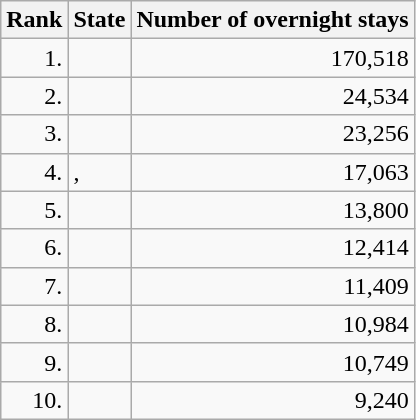<table class="wikitable" style="text-align:right">
<tr class="hintergrundfarbe5">
<th>Rank</th>
<th>State</th>
<th>Number of overnight stays</th>
</tr>
<tr>
<td>1.</td>
<td style="text-align:left"></td>
<td>170,518</td>
</tr>
<tr>
<td>2.</td>
<td style="text-align:left"></td>
<td>24,534</td>
</tr>
<tr>
<td>3.</td>
<td style="text-align:left"></td>
<td>23,256</td>
</tr>
<tr>
<td>4.</td>
<td style="text-align:left">,<br></td>
<td>17,063</td>
</tr>
<tr>
<td>5.</td>
<td style="text-align:left"></td>
<td>13,800</td>
</tr>
<tr>
<td>6.</td>
<td style="text-align:left"></td>
<td>12,414</td>
</tr>
<tr>
<td>7.</td>
<td style="text-align:left"></td>
<td>11,409</td>
</tr>
<tr>
<td>8.</td>
<td style="text-align:left"></td>
<td>10,984</td>
</tr>
<tr>
<td>9.</td>
<td style="text-align:left"></td>
<td>10,749</td>
</tr>
<tr>
<td>10.</td>
<td style="text-align:left"></td>
<td>9,240</td>
</tr>
</table>
